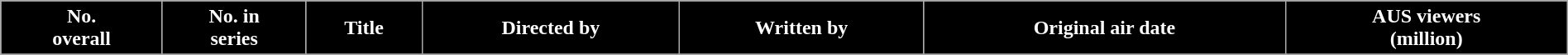<table class="wikitable plainrowheaders" style="width:100%;">
<tr>
<th style="background:#000;color:white;">No. <br>overall</th>
<th style="background:#000;color:white;">No. in<br>series</th>
<th style="background:#000;color:white;">Title</th>
<th style="background:#000;color:white;">Directed by</th>
<th style="background:#000;color:white;">Written by</th>
<th style="background:#000;color:white;">Original air date</th>
<th style="background:#000;color:white;">AUS viewers <br>(million)</th>
</tr>
<tr>
</tr>
</table>
